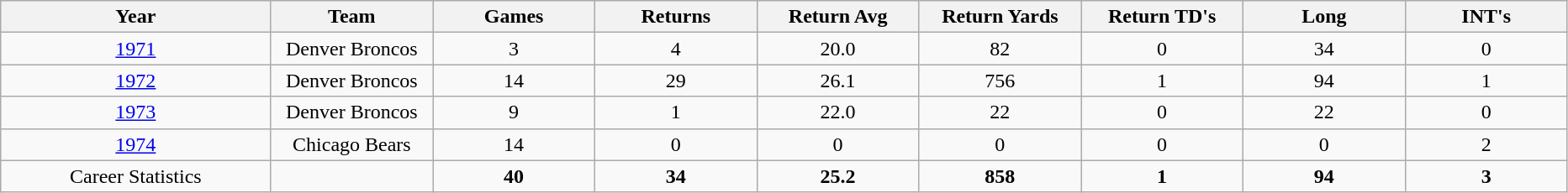<table class="wikitable sortable">
<tr>
<th bgcolor="#DDDDFF" width="15%">Year</th>
<th bgcolor="#DDDDFF" width="9%">Team</th>
<th bgcolor="#DDDDFF" width="9%">Games</th>
<th bgcolor="#DDDDFF" width="9%">Returns</th>
<th bgcolor="#DDDDFF" width="9%">Return Avg</th>
<th bgcolor="#DDDDFF" width="9%">Return Yards</th>
<th bgcolor="#DDDDFF" width="9%">Return TD's</th>
<th bgcolor="#DDDDFF" width="9%">Long</th>
<th bgcolor="#DDDDFF" width="9%">INT's</th>
</tr>
<tr align="center">
<td><a href='#'>1971</a></td>
<td>Denver Broncos</td>
<td>3</td>
<td>4</td>
<td>20.0</td>
<td>82</td>
<td>0</td>
<td>34</td>
<td>0</td>
</tr>
<tr align="center">
<td><a href='#'>1972</a></td>
<td>Denver Broncos</td>
<td>14</td>
<td>29</td>
<td>26.1</td>
<td>756</td>
<td>1</td>
<td>94</td>
<td>1</td>
</tr>
<tr align="center">
<td><a href='#'>1973</a></td>
<td>Denver Broncos</td>
<td>9</td>
<td>1</td>
<td>22.0</td>
<td>22</td>
<td>0</td>
<td>22</td>
<td>0</td>
</tr>
<tr align="center">
<td><a href='#'>1974</a></td>
<td>Chicago Bears</td>
<td>14</td>
<td>0</td>
<td>0</td>
<td>0</td>
<td>0</td>
<td>0</td>
<td>2</td>
</tr>
<tr align="center">
<td>Career Statistics</td>
<td></td>
<td><strong>40</strong></td>
<td><strong>34</strong></td>
<td><strong>25.2</strong></td>
<td><strong>858</strong></td>
<td><strong>1</strong></td>
<td><strong>94</strong></td>
<td><strong>3</strong></td>
</tr>
</table>
